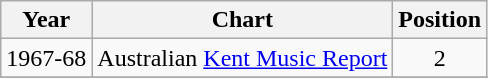<table class="wikitable sortable" style="text-align:center;">
<tr>
<th>Year</th>
<th>Chart</th>
<th>Position</th>
</tr>
<tr>
<td>1967-68</td>
<td align="left">Australian <a href='#'>Kent Music Report</a></td>
<td>2</td>
</tr>
<tr>
</tr>
</table>
